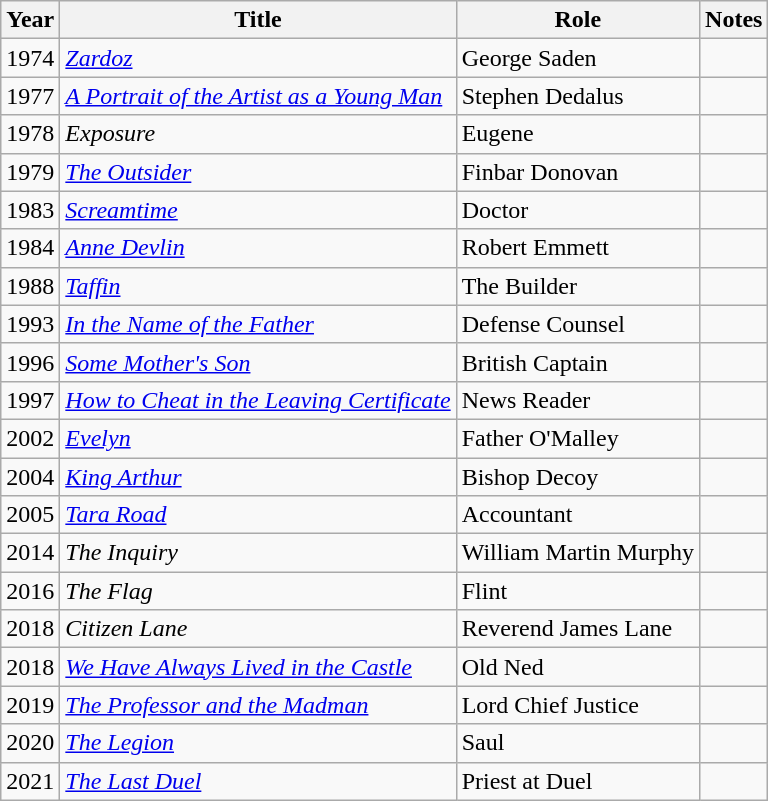<table class="wikitable">
<tr>
<th>Year</th>
<th>Title</th>
<th>Role</th>
<th>Notes</th>
</tr>
<tr>
<td>1974</td>
<td><em><a href='#'>Zardoz</a></em></td>
<td>George Saden</td>
<td></td>
</tr>
<tr>
<td>1977</td>
<td><em><a href='#'>A Portrait of the Artist as a Young Man</a></em></td>
<td>Stephen Dedalus</td>
<td></td>
</tr>
<tr>
<td>1978</td>
<td><em>Exposure</em></td>
<td>Eugene</td>
<td></td>
</tr>
<tr>
<td>1979</td>
<td><em><a href='#'>The Outsider</a></em></td>
<td>Finbar Donovan</td>
<td></td>
</tr>
<tr>
<td>1983</td>
<td><em><a href='#'>Screamtime</a></em></td>
<td>Doctor</td>
<td></td>
</tr>
<tr>
<td>1984</td>
<td><em><a href='#'>Anne Devlin</a></em></td>
<td>Robert Emmett</td>
<td></td>
</tr>
<tr>
<td>1988</td>
<td><em><a href='#'>Taffin</a></em></td>
<td>The Builder</td>
<td></td>
</tr>
<tr>
<td>1993</td>
<td><em><a href='#'>In the Name of the Father</a></em></td>
<td>Defense Counsel</td>
<td></td>
</tr>
<tr>
<td>1996</td>
<td><em><a href='#'>Some Mother's Son</a></em></td>
<td>British Captain</td>
<td></td>
</tr>
<tr>
<td>1997</td>
<td><em><a href='#'>How to Cheat in the Leaving Certificate</a></em></td>
<td>News Reader</td>
<td></td>
</tr>
<tr>
<td>2002</td>
<td><em><a href='#'>Evelyn</a></em></td>
<td>Father O'Malley</td>
<td></td>
</tr>
<tr>
<td>2004</td>
<td><em><a href='#'>King Arthur</a></em></td>
<td>Bishop Decoy</td>
<td></td>
</tr>
<tr>
<td>2005</td>
<td><em><a href='#'>Tara Road</a></em></td>
<td>Accountant</td>
<td></td>
</tr>
<tr>
<td>2014</td>
<td><em>The Inquiry</em></td>
<td>William Martin Murphy</td>
<td></td>
</tr>
<tr>
<td>2016</td>
<td><em>The Flag</em></td>
<td>Flint</td>
<td></td>
</tr>
<tr>
<td>2018</td>
<td><em>Citizen Lane</em></td>
<td>Reverend James Lane</td>
<td></td>
</tr>
<tr>
<td>2018</td>
<td><em><a href='#'>We Have Always Lived in the Castle</a></em></td>
<td>Old Ned</td>
<td></td>
</tr>
<tr>
<td>2019</td>
<td><em><a href='#'>The Professor and the Madman</a></em></td>
<td>Lord Chief Justice</td>
<td></td>
</tr>
<tr>
<td>2020</td>
<td><em><a href='#'>The Legion</a></em></td>
<td>Saul</td>
<td></td>
</tr>
<tr>
<td>2021</td>
<td><em><a href='#'>The Last Duel</a></em></td>
<td>Priest at Duel</td>
<td></td>
</tr>
</table>
